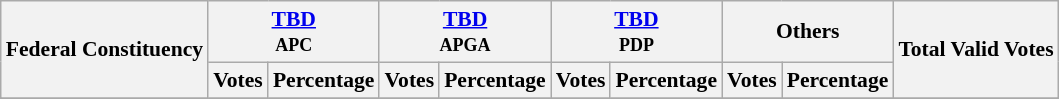<table class="wikitable sortable" style=" font-size: 90%">
<tr>
<th rowspan="2">Federal Constituency</th>
<th colspan="2"><a href='#'>TBD</a><br><small>APC</small></th>
<th colspan="2"><a href='#'>TBD</a><br><small>APGA</small></th>
<th colspan="2"><a href='#'>TBD</a><br><small>PDP</small></th>
<th colspan="2">Others</th>
<th rowspan="2">Total Valid Votes</th>
</tr>
<tr>
<th>Votes</th>
<th>Percentage</th>
<th>Votes</th>
<th>Percentage</th>
<th>Votes</th>
<th>Percentage</th>
<th>Votes</th>
<th>Percentage</th>
</tr>
<tr>
</tr>
<tr>
</tr>
<tr>
</tr>
<tr>
</tr>
<tr>
</tr>
<tr>
</tr>
<tr>
</tr>
<tr>
</tr>
<tr>
</tr>
<tr>
</tr>
<tr>
</tr>
<tr>
</tr>
</table>
